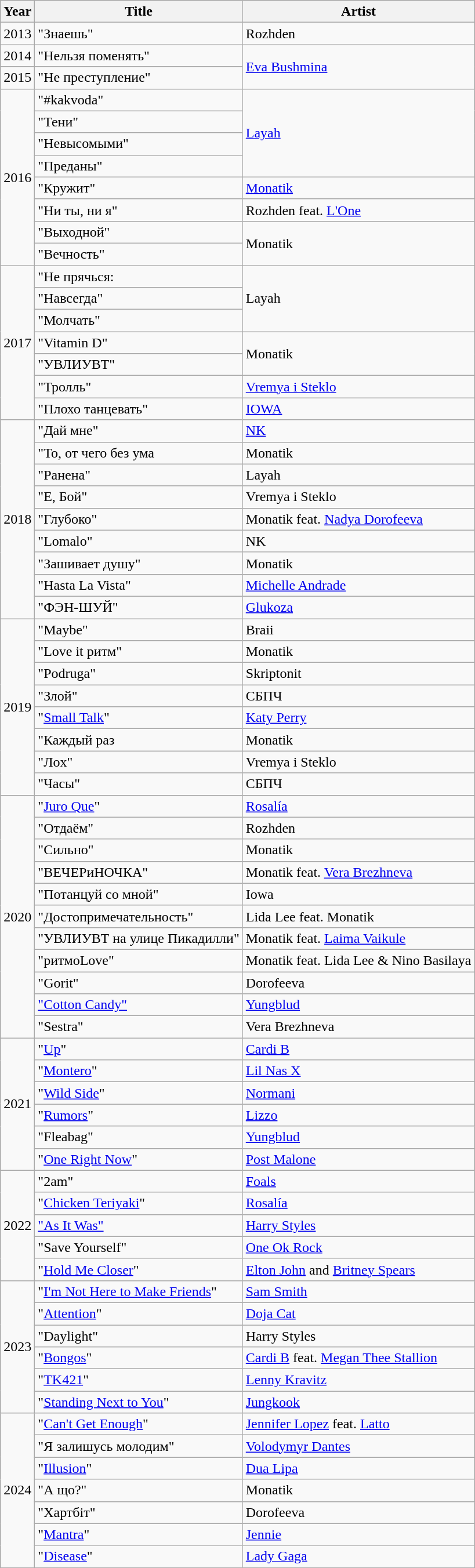<table class="wikitable">
<tr>
<th>Year</th>
<th>Title</th>
<th>Artist</th>
</tr>
<tr>
<td>2013</td>
<td>"Знаешь"</td>
<td>Rozhden</td>
</tr>
<tr>
<td>2014</td>
<td>"Нельзя поменять"</td>
<td rowspan="2"><a href='#'>Eva Bushmina</a></td>
</tr>
<tr>
<td>2015</td>
<td>"Не преступление"</td>
</tr>
<tr>
<td rowspan="8">2016</td>
<td>"#kakvoda"</td>
<td rowspan="4"><a href='#'>Layah</a></td>
</tr>
<tr>
<td>"Тени"</td>
</tr>
<tr>
<td>"Невысомыми"</td>
</tr>
<tr>
<td>"Преданы"</td>
</tr>
<tr>
<td>"Кружит"</td>
<td><a href='#'>Monatik</a></td>
</tr>
<tr>
<td>"Ни ты, ни я"</td>
<td>Rozhden feat. <a href='#'>L'One</a></td>
</tr>
<tr>
<td>"Выходной"</td>
<td rowspan="2">Monatik</td>
</tr>
<tr>
<td>"Вечность"</td>
</tr>
<tr>
<td rowspan="7">2017</td>
<td>"Не прячься:</td>
<td rowspan="3">Layah</td>
</tr>
<tr>
<td>"Навсегда"</td>
</tr>
<tr>
<td>"Молчать"</td>
</tr>
<tr>
<td>"Vitamin D"</td>
<td rowspan="2">Monatik</td>
</tr>
<tr>
<td>"УВЛИУВТ"</td>
</tr>
<tr>
<td>"Тролль"</td>
<td><a href='#'>Vremya i Steklo</a></td>
</tr>
<tr>
<td>"Плохо танцевать"</td>
<td><a href='#'>IOWA</a></td>
</tr>
<tr>
<td rowspan="9">2018</td>
<td>"Дай мне"</td>
<td><a href='#'>NK</a></td>
</tr>
<tr>
<td>"То, от чего без ума</td>
<td>Monatik</td>
</tr>
<tr>
<td>"Ранена"</td>
<td>Layah</td>
</tr>
<tr>
<td>"Е, Бой"</td>
<td>Vremya i Steklo</td>
</tr>
<tr>
<td>"Глубоко"</td>
<td>Monatik feat. <a href='#'>Nadya Dorofeeva</a></td>
</tr>
<tr>
<td>"Lomalo"</td>
<td>NK</td>
</tr>
<tr>
<td>"Зашивает душу"</td>
<td>Monatik</td>
</tr>
<tr>
<td>"Hasta La Vista"</td>
<td><a href='#'>Michelle Andrade</a></td>
</tr>
<tr>
<td>"ФЭН-ШУЙ"</td>
<td><a href='#'>Glukoza</a></td>
</tr>
<tr>
<td rowspan="8">2019</td>
<td>"Maybe"</td>
<td>Braii</td>
</tr>
<tr>
<td>"Love it ритм"</td>
<td>Monatik</td>
</tr>
<tr>
<td>"Podruga"</td>
<td>Skriptonit</td>
</tr>
<tr>
<td>"Злой"</td>
<td>СБПЧ</td>
</tr>
<tr>
<td>"<a href='#'>Small Talk</a>"</td>
<td><a href='#'>Katy Perry</a></td>
</tr>
<tr>
<td>"Каждый раз</td>
<td>Monatik</td>
</tr>
<tr>
<td>"Лoх"</td>
<td>Vremya i Steklo</td>
</tr>
<tr>
<td>"Часы"</td>
<td>СБПЧ</td>
</tr>
<tr>
<td rowspan="11">2020</td>
<td>"<a href='#'>Juro Que</a>"</td>
<td><a href='#'>Rosalía</a></td>
</tr>
<tr>
<td>"Отдаём"</td>
<td>Rozhden</td>
</tr>
<tr>
<td>"Сильно"</td>
<td>Monatik</td>
</tr>
<tr>
<td>"ВЕЧЕРиНОЧКА"</td>
<td>Monatik feat. <a href='#'>Vera Brezhneva</a></td>
</tr>
<tr>
<td>"Потанцуй со мной"</td>
<td>Iowa</td>
</tr>
<tr>
<td>"Достопримечательность"</td>
<td>Lida Lee feat. Monatik</td>
</tr>
<tr>
<td>"УВЛИУВТ на улице Пикадилли"</td>
<td>Monatik feat. <a href='#'>Laima Vaikule</a></td>
</tr>
<tr>
<td>"ритмоLove"</td>
<td>Monatik feat. Lida Lee & Nino Basilaya</td>
</tr>
<tr>
<td>"Gorit"</td>
<td>Dorofeeva</td>
</tr>
<tr>
<td><a href='#'>"Cotton Candy"</a></td>
<td><a href='#'>Yungblud</a></td>
</tr>
<tr>
<td>"Sestra"</td>
<td>Vera Brezhneva</td>
</tr>
<tr>
<td rowspan="6">2021</td>
<td>"<a href='#'>Up</a>"</td>
<td><a href='#'>Cardi B</a></td>
</tr>
<tr>
<td>"<a href='#'>Montero</a>"</td>
<td><a href='#'>Lil Nas X</a></td>
</tr>
<tr>
<td>"<a href='#'>Wild Side</a>"<br></td>
<td><a href='#'>Normani</a></td>
</tr>
<tr>
<td>"<a href='#'>Rumors</a>"<br></td>
<td><a href='#'>Lizzo</a></td>
</tr>
<tr>
<td>"Fleabag"</td>
<td><a href='#'>Yungblud</a></td>
</tr>
<tr>
<td>"<a href='#'>One Right Now</a>"<br></td>
<td><a href='#'>Post Malone</a></td>
</tr>
<tr>
<td rowspan="5">2022</td>
<td>"2am"</td>
<td><a href='#'>Foals</a></td>
</tr>
<tr>
<td>"<a href='#'>Chicken Teriyaki</a>"</td>
<td><a href='#'>Rosalía</a></td>
</tr>
<tr>
<td><a href='#'>"As It Was"</a></td>
<td><a href='#'>Harry Styles</a></td>
</tr>
<tr>
<td>"Save Yourself"</td>
<td><a href='#'>One Ok Rock</a></td>
</tr>
<tr>
<td>"<a href='#'>Hold Me Closer</a>"</td>
<td><a href='#'>Elton John</a> and <a href='#'>Britney Spears</a></td>
</tr>
<tr>
<td rowspan="6">2023</td>
<td>"<a href='#'>I'm Not Here to Make Friends</a>"</td>
<td><a href='#'>Sam Smith</a></td>
</tr>
<tr>
<td>"<a href='#'>Attention</a>"</td>
<td><a href='#'>Doja Cat</a></td>
</tr>
<tr>
<td>"Daylight"</td>
<td>Harry Styles</td>
</tr>
<tr>
<td>"<a href='#'>Bongos</a>"</td>
<td><a href='#'>Cardi B</a> feat. <a href='#'>Megan Thee Stallion</a></td>
</tr>
<tr>
<td>"<a href='#'>TK421</a>"</td>
<td><a href='#'>Lenny Kravitz</a></td>
</tr>
<tr>
<td>"<a href='#'>Standing Next to You</a>"</td>
<td><a href='#'>Jungkook</a></td>
</tr>
<tr>
<td rowspan="7">2024</td>
<td>"<a href='#'>Can't Get Enough</a>"</td>
<td><a href='#'>Jennifer Lopez</a> feat. <a href='#'>Latto</a></td>
</tr>
<tr>
<td>"Я залишусь молодим"</td>
<td><a href='#'>Volodymyr Dantes</a></td>
</tr>
<tr>
<td>"<a href='#'>Illusion</a>"</td>
<td><a href='#'>Dua Lipa</a></td>
</tr>
<tr>
<td>"А що?"</td>
<td>Monatik</td>
</tr>
<tr>
<td>"Хартбіт"</td>
<td>Dorofeeva</td>
</tr>
<tr>
<td>"<a href='#'>Mantra</a>"</td>
<td><a href='#'>Jennie</a></td>
</tr>
<tr>
<td>"<a href='#'>Disease</a>"</td>
<td><a href='#'>Lady Gaga</a></td>
</tr>
</table>
